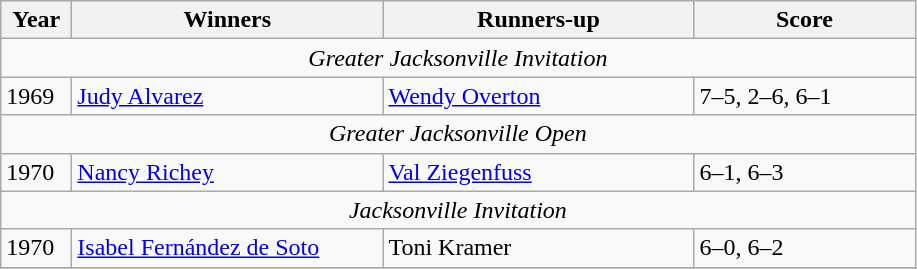<table class="wikitable">
<tr>
<th style="width:40px">Year</th>
<th style="width:200px">Winners</th>
<th style="width:200px">Runners-up</th>
<th style="width:140px" class="unsortable">Score</th>
</tr>
<tr>
<td colspan=4 align=center><em>Greater Jacksonville Invitation</em></td>
</tr>
<tr>
<td>1969</td>
<td> <a href='#'>Judy Alvarez</a></td>
<td> <a href='#'>Wendy Overton</a></td>
<td>7–5, 2–6, 6–1</td>
</tr>
<tr>
<td colspan=4 align=center><em>Greater Jacksonville Open</em></td>
</tr>
<tr>
<td>1970</td>
<td> <a href='#'>Nancy Richey</a></td>
<td> <a href='#'>Val Ziegenfuss</a></td>
<td>6–1, 6–3</td>
</tr>
<tr>
<td colspan=4 align=center><em>Jacksonville Invitation</em></td>
</tr>
<tr>
<td>1970</td>
<td> <a href='#'>Isabel Fernández de Soto</a></td>
<td> Toni Kramer</td>
<td>6–0, 6–2</td>
</tr>
<tr>
</tr>
</table>
